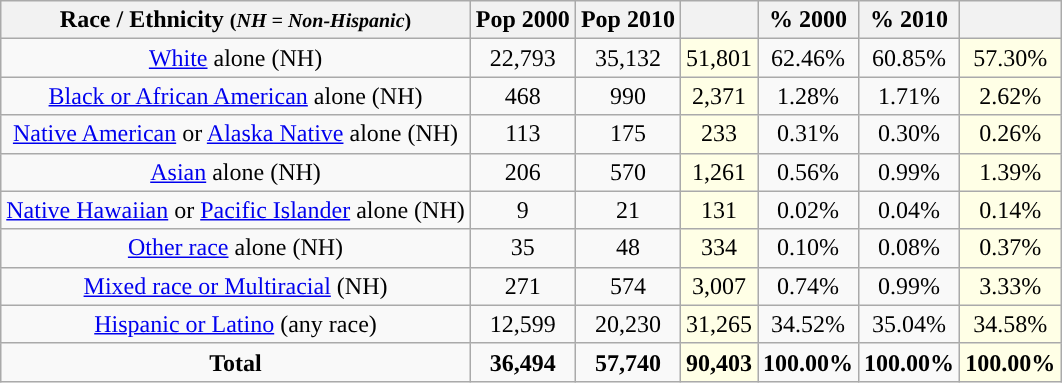<table class="wikitable" style="text-align:center;">
<tr>
<th>Race / Ethnicity <small>(<em>NH = Non-Hispanic</em>)</small></th>
<th>Pop 2000</th>
<th>Pop 2010</th>
<th></th>
<th>% 2000</th>
<th>% 2010</th>
<th></th>
</tr>
<tr>
<td><a href='#'>White</a> alone (NH)</td>
<td>22,793</td>
<td>35,132</td>
<td style='background: #ffffe6;'>51,801</td>
<td>62.46%</td>
<td>60.85%</td>
<td style='background: #ffffe6;'>57.30%</td>
</tr>
<tr>
<td><a href='#'>Black or African American</a> alone (NH)</td>
<td>468</td>
<td>990</td>
<td style='background: #ffffe6;'>2,371</td>
<td>1.28%</td>
<td>1.71%</td>
<td style='background: #ffffe6;'>2.62%</td>
</tr>
<tr>
<td><a href='#'>Native American</a> or <a href='#'>Alaska Native</a> alone (NH)</td>
<td>113</td>
<td>175</td>
<td style='background: #ffffe6;'>233</td>
<td>0.31%</td>
<td>0.30%</td>
<td style='background: #ffffe6;'>0.26%</td>
</tr>
<tr>
<td><a href='#'>Asian</a> alone (NH)</td>
<td>206</td>
<td>570</td>
<td style='background: #ffffe6;'>1,261</td>
<td>0.56%</td>
<td>0.99%</td>
<td style='background: #ffffe6;'>1.39%</td>
</tr>
<tr>
<td><a href='#'>Native Hawaiian</a> or <a href='#'>Pacific Islander</a> alone (NH)</td>
<td>9</td>
<td>21</td>
<td style='background: #ffffe6;'>131</td>
<td>0.02%</td>
<td>0.04%</td>
<td style='background: #ffffe6;'>0.14%</td>
</tr>
<tr>
<td><a href='#'>Other race</a> alone (NH)</td>
<td>35</td>
<td>48</td>
<td style='background: #ffffe6;'>334</td>
<td>0.10%</td>
<td>0.08%</td>
<td style='background: #ffffe6;'>0.37%</td>
</tr>
<tr>
<td><a href='#'>Mixed race or Multiracial</a> (NH)</td>
<td>271</td>
<td>574</td>
<td style='background: #ffffe6;'>3,007</td>
<td>0.74%</td>
<td>0.99%</td>
<td style='background: #ffffe6;'>3.33%</td>
</tr>
<tr>
<td><a href='#'>Hispanic or Latino</a> (any race)</td>
<td>12,599</td>
<td>20,230</td>
<td style='background: #ffffe6;'>31,265</td>
<td>34.52%</td>
<td>35.04%</td>
<td style='background: #ffffe6;'>34.58%</td>
</tr>
<tr>
<td><strong>Total</strong></td>
<td><strong>36,494</strong></td>
<td><strong>57,740</strong></td>
<td style='background: #ffffe6;'><strong>90,403</strong></td>
<td><strong>100.00%</strong></td>
<td><strong>100.00%</strong></td>
<td style='background: #ffffe6;'><strong>100.00%</strong></td>
</tr>
</table>
